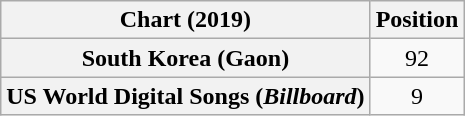<table class="wikitable plainrowheaders" style="text-align:center">
<tr>
<th scope="col">Chart (2019)</th>
<th scope="col">Position</th>
</tr>
<tr>
<th scope="row">South Korea (Gaon)</th>
<td>92</td>
</tr>
<tr>
<th scope="row">US World Digital Songs (<em>Billboard</em>)</th>
<td>9</td>
</tr>
</table>
